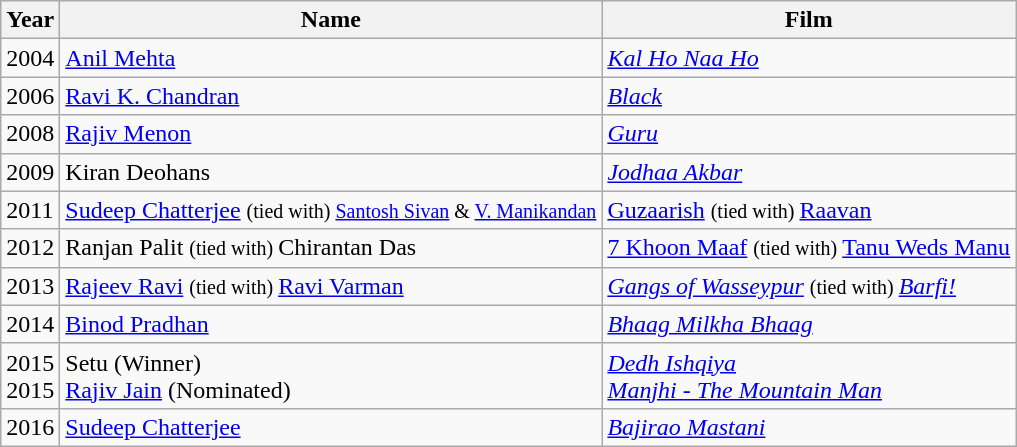<table class="wikitable">
<tr>
<th>Year</th>
<th>Name</th>
<th>Film</th>
</tr>
<tr>
<td>2004</td>
<td><a href='#'>Anil Mehta</a></td>
<td><em><a href='#'>Kal Ho Naa Ho</a></em></td>
</tr>
<tr>
<td>2006</td>
<td><a href='#'>Ravi K. Chandran</a></td>
<td><em><a href='#'>Black</a></em></td>
</tr>
<tr>
<td>2008</td>
<td><a href='#'>Rajiv Menon</a></td>
<td><em><a href='#'>Guru</a></em></td>
</tr>
<tr>
<td>2009</td>
<td>Kiran Deohans</td>
<td><em><a href='#'>Jodhaa Akbar</a></em></td>
</tr>
<tr>
<td>2011</td>
<td><a href='#'>Sudeep Chatterjee</a> <small> (tied with) <a href='#'>Santosh Sivan</a> & <a href='#'>V. Manikandan</a> </small></td>
<td><a href='#'>Guzaarish</a> <small> (tied with) </small> <a href='#'>Raavan</a></td>
</tr>
<tr>
<td>2012</td>
<td>Ranjan Palit <small> (tied with) </small>  Chirantan Das</td>
<td><a href='#'>7 Khoon Maaf</a> <small> (tied with) </small> <a href='#'>Tanu Weds Manu</a></td>
</tr>
<tr>
<td>2013</td>
<td><a href='#'>Rajeev Ravi</a> <small> (tied with) </small> <a href='#'>Ravi Varman</a></td>
<td><em><a href='#'>Gangs of Wasseypur</a></em> <small> (tied with) </small> <em><a href='#'>Barfi!</a></em></td>
</tr>
<tr>
<td>2014</td>
<td><a href='#'>Binod Pradhan</a></td>
<td><em><a href='#'>Bhaag Milkha Bhaag</a></em></td>
</tr>
<tr>
<td>2015<br>2015</td>
<td>Setu (Winner)<br><a href='#'>Rajiv Jain</a> (Nominated)</td>
<td><em><a href='#'>Dedh Ishqiya</a><br><a href='#'>Manjhi - The Mountain Man</a></em></td>
</tr>
<tr>
<td>2016</td>
<td><a href='#'>Sudeep Chatterjee</a></td>
<td><em><a href='#'>Bajirao Mastani</a></em></td>
</tr>
</table>
